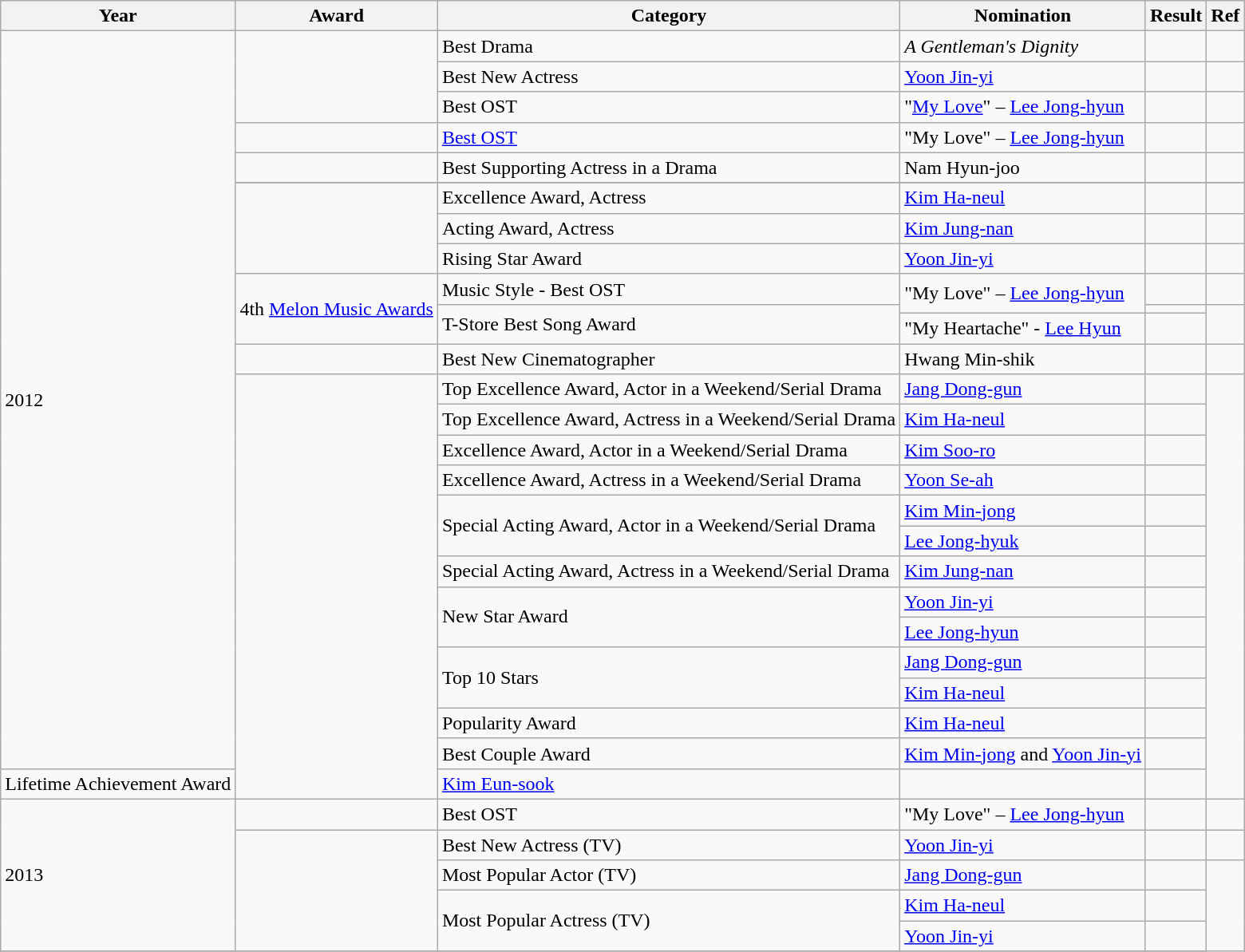<table class="wikitable">
<tr>
<th>Year</th>
<th>Award</th>
<th>Category</th>
<th>Nomination</th>
<th>Result</th>
<th>Ref</th>
</tr>
<tr>
<td rowspan=26>2012</td>
<td rowspan=3></td>
<td>Best Drama</td>
<td><em>A Gentleman's Dignity</em></td>
<td></td>
<td></td>
</tr>
<tr>
<td>Best New Actress</td>
<td><a href='#'>Yoon Jin-yi</a></td>
<td></td>
<td></td>
</tr>
<tr>
<td>Best OST</td>
<td>"<a href='#'>My Love</a>" – <a href='#'>Lee Jong-hyun</a></td>
<td></td>
<td></td>
</tr>
<tr>
<td></td>
<td><a href='#'>Best OST</a></td>
<td>"My Love" – <a href='#'>Lee Jong-hyun</a></td>
<td></td>
<td></td>
</tr>
<tr>
<td></td>
<td>Best Supporting Actress in a Drama</td>
<td>Nam Hyun-joo</td>
<td></td>
<td></td>
</tr>
<tr>
</tr>
<tr>
<td rowspan=3></td>
<td>Excellence Award, Actress</td>
<td><a href='#'>Kim Ha-neul</a></td>
<td></td>
<td></td>
</tr>
<tr>
<td>Acting Award, Actress</td>
<td><a href='#'>Kim Jung-nan</a></td>
<td></td>
<td></td>
</tr>
<tr>
<td>Rising Star Award</td>
<td><a href='#'>Yoon Jin-yi</a></td>
<td></td>
<td></td>
</tr>
<tr>
<td rowspan=3 style="text-align:center;">4th <a href='#'>Melon Music Awards</a></td>
<td>Music Style - Best OST</td>
<td rowspan=2>"My Love" – <a href='#'>Lee Jong-hyun</a></td>
<td></td>
<td></td>
</tr>
<tr>
<td rowspan=2>T-Store Best Song Award</td>
<td></td>
<td rowspan=2></td>
</tr>
<tr>
<td>"My Heartache" - <a href='#'>Lee Hyun</a></td>
<td></td>
</tr>
<tr>
<td></td>
<td>Best New Cinematographer</td>
<td>Hwang Min-shik</td>
<td></td>
<td></td>
</tr>
<tr>
<td rowspan=14></td>
<td>Top Excellence Award, Actor in a Weekend/Serial Drama</td>
<td><a href='#'>Jang Dong-gun</a></td>
<td></td>
<td rowspan=14></td>
</tr>
<tr>
<td>Top Excellence Award, Actress in a Weekend/Serial Drama</td>
<td><a href='#'>Kim Ha-neul</a></td>
<td></td>
</tr>
<tr>
<td>Excellence Award, Actor in a Weekend/Serial Drama</td>
<td><a href='#'>Kim Soo-ro</a></td>
<td></td>
</tr>
<tr>
<td>Excellence Award, Actress in a Weekend/Serial Drama</td>
<td><a href='#'>Yoon Se-ah</a></td>
<td></td>
</tr>
<tr>
<td rowspan=2>Special Acting Award, Actor in a Weekend/Serial Drama</td>
<td><a href='#'>Kim Min-jong</a></td>
<td></td>
</tr>
<tr>
<td><a href='#'>Lee Jong-hyuk</a></td>
<td></td>
</tr>
<tr>
<td>Special Acting Award, Actress in a Weekend/Serial Drama</td>
<td><a href='#'>Kim Jung-nan</a></td>
<td></td>
</tr>
<tr>
<td rowspan=2>New Star Award</td>
<td><a href='#'>Yoon Jin-yi</a></td>
<td></td>
</tr>
<tr>
<td><a href='#'>Lee Jong-hyun</a></td>
<td></td>
</tr>
<tr>
<td rowspan=2>Top 10 Stars</td>
<td><a href='#'>Jang Dong-gun</a></td>
<td></td>
</tr>
<tr>
<td><a href='#'>Kim Ha-neul</a></td>
<td></td>
</tr>
<tr>
<td>Popularity Award</td>
<td><a href='#'>Kim Ha-neul</a></td>
<td></td>
</tr>
<tr>
<td>Best Couple Award</td>
<td><a href='#'>Kim Min-jong</a> and <a href='#'>Yoon Jin-yi</a></td>
<td></td>
</tr>
<tr>
<td>Lifetime Achievement Award</td>
<td><a href='#'>Kim Eun-sook</a></td>
<td></td>
</tr>
<tr>
<td rowspan=5>2013</td>
<td></td>
<td>Best OST</td>
<td>"My Love" – <a href='#'>Lee Jong-hyun</a></td>
<td></td>
<td></td>
</tr>
<tr>
<td rowspan=4></td>
<td>Best New Actress (TV)</td>
<td><a href='#'>Yoon Jin-yi</a></td>
<td></td>
</tr>
<tr>
<td>Most Popular Actor (TV)</td>
<td><a href='#'>Jang Dong-gun</a></td>
<td></td>
<td rowspan=4></td>
</tr>
<tr>
<td rowspan=2>Most Popular Actress (TV)</td>
<td><a href='#'>Kim Ha-neul</a></td>
<td></td>
</tr>
<tr>
<td><a href='#'>Yoon Jin-yi</a></td>
<td></td>
</tr>
<tr>
</tr>
</table>
